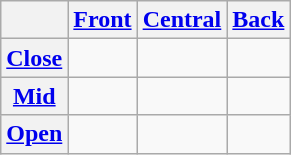<table class="wikitable" style="text-align:center">
<tr>
<th></th>
<th><a href='#'>Front</a></th>
<th><a href='#'>Central</a></th>
<th><a href='#'>Back</a></th>
</tr>
<tr align="center">
<th><a href='#'>Close</a></th>
<td></td>
<td></td>
<td></td>
</tr>
<tr align="center">
<th><a href='#'>Mid</a></th>
<td></td>
<td></td>
<td></td>
</tr>
<tr align="center">
<th><a href='#'>Open</a></th>
<td></td>
<td></td>
<td></td>
</tr>
</table>
